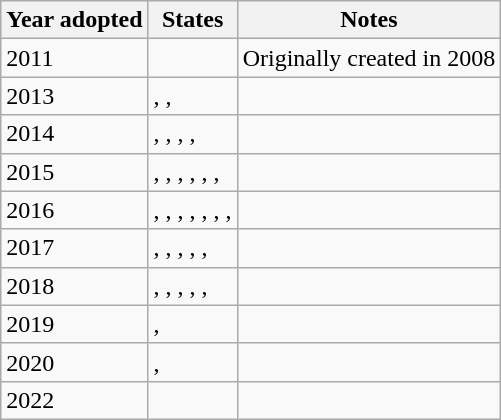<table class="wikitable">
<tr>
<th>Year adopted</th>
<th>States</th>
<th>Notes</th>
</tr>
<tr>
<td>2011</td>
<td></td>
<td>Originally created in 2008</td>
</tr>
<tr>
<td>2013</td>
<td>, , </td>
<td></td>
</tr>
<tr>
<td>2014</td>
<td>, , , , </td>
<td></td>
</tr>
<tr>
<td>2015</td>
<td>, , , , , , </td>
<td></td>
</tr>
<tr>
<td>2016</td>
<td>, , , , , , , </td>
<td></td>
</tr>
<tr>
<td>2017</td>
<td>, , , , , </td>
<td></td>
</tr>
<tr>
<td>2018</td>
<td>, , , , , </td>
<td></td>
</tr>
<tr>
<td>2019</td>
<td>, </td>
<td></td>
</tr>
<tr>
<td>2020</td>
<td>, </td>
<td></td>
</tr>
<tr>
<td>2022</td>
<td></td>
<td></td>
</tr>
</table>
